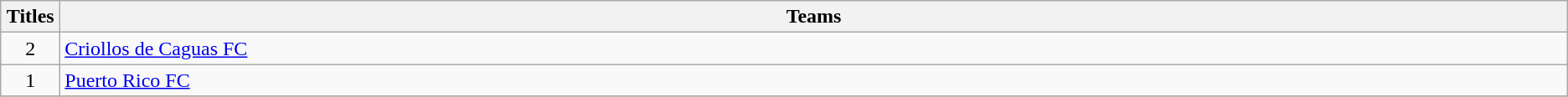<table class="wikitable">
<tr>
<th style="width:40px;">Titles</th>
<th style="width:1200px;">Teams</th>
</tr>
<tr>
<td align=center>2</td>
<td><a href='#'>Criollos de Caguas FC</a></td>
</tr>
<tr>
<td align=center>1</td>
<td><a href='#'>Puerto Rico FC</a></td>
</tr>
<tr>
</tr>
</table>
